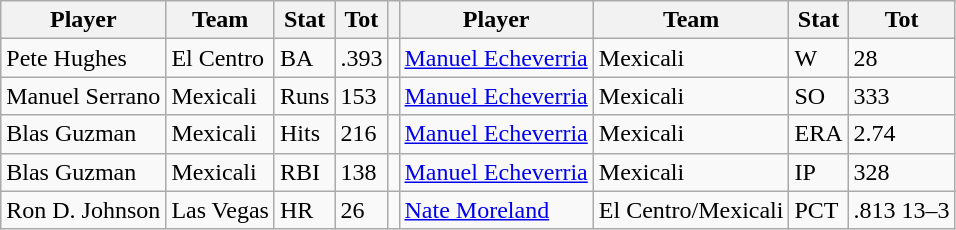<table class="wikitable">
<tr>
<th>Player</th>
<th>Team</th>
<th>Stat</th>
<th>Tot</th>
<th></th>
<th>Player</th>
<th>Team</th>
<th>Stat</th>
<th>Tot</th>
</tr>
<tr>
<td>Pete Hughes</td>
<td>El Centro</td>
<td>BA</td>
<td>.393</td>
<td></td>
<td><a href='#'>Manuel Echeverria</a></td>
<td>Mexicali</td>
<td>W</td>
<td>28</td>
</tr>
<tr>
<td>Manuel Serrano</td>
<td>Mexicali</td>
<td>Runs</td>
<td>153</td>
<td></td>
<td><a href='#'>Manuel Echeverria</a></td>
<td>Mexicali</td>
<td>SO</td>
<td>333</td>
</tr>
<tr>
<td>Blas Guzman</td>
<td>Mexicali</td>
<td>Hits</td>
<td>216</td>
<td></td>
<td><a href='#'>Manuel Echeverria</a></td>
<td>Mexicali</td>
<td>ERA</td>
<td>2.74</td>
</tr>
<tr>
<td>Blas Guzman</td>
<td>Mexicali</td>
<td>RBI</td>
<td>138</td>
<td></td>
<td><a href='#'>Manuel Echeverria</a></td>
<td>Mexicali</td>
<td>IP</td>
<td>328</td>
</tr>
<tr>
<td>Ron D. Johnson</td>
<td>Las Vegas</td>
<td>HR</td>
<td>26</td>
<td></td>
<td><a href='#'>Nate Moreland</a></td>
<td>El Centro/Mexicali</td>
<td>PCT</td>
<td>.813 13–3</td>
</tr>
</table>
